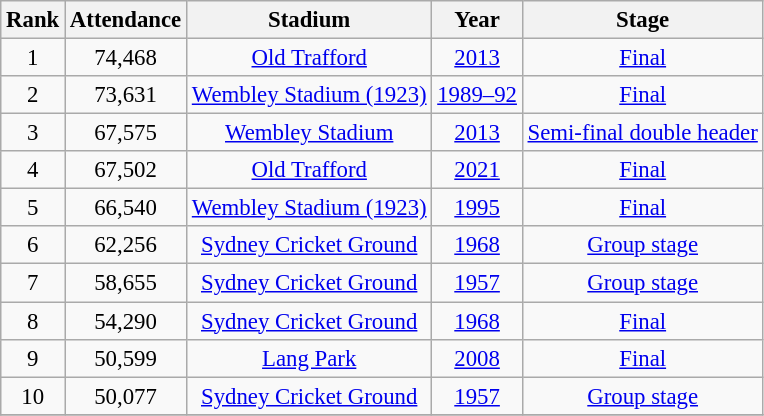<table class="wikitable plainrowheaders sortable" style="text-align:center;font-size:95%">
<tr>
<th scope="col">Rank</th>
<th scope="col">Attendance</th>
<th scope="col" class="unsortable">Stadium</th>
<th scope="col">Year</th>
<th scope="col">Stage</th>
</tr>
<tr>
<td>1</td>
<td>74,468</td>
<td><a href='#'>Old Trafford</a></td>
<td><a href='#'>2013</a></td>
<td><a href='#'>Final</a></td>
</tr>
<tr>
<td>2</td>
<td>73,631</td>
<td><a href='#'>Wembley Stadium (1923)</a></td>
<td><a href='#'>1989–92</a></td>
<td><a href='#'>Final</a></td>
</tr>
<tr>
<td>3</td>
<td>67,575</td>
<td><a href='#'>Wembley Stadium</a></td>
<td><a href='#'>2013</a></td>
<td><a href='#'>Semi-final double header</a></td>
</tr>
<tr>
<td>4</td>
<td>67,502</td>
<td><a href='#'>Old Trafford</a></td>
<td><a href='#'>2021</a></td>
<td><a href='#'>Final</a></td>
</tr>
<tr>
<td>5</td>
<td>66,540</td>
<td><a href='#'>Wembley Stadium (1923)</a></td>
<td><a href='#'>1995</a></td>
<td><a href='#'>Final</a></td>
</tr>
<tr>
<td>6</td>
<td>62,256</td>
<td><a href='#'>Sydney Cricket Ground</a></td>
<td><a href='#'>1968</a></td>
<td><a href='#'>Group stage</a></td>
</tr>
<tr>
<td>7</td>
<td>58,655</td>
<td><a href='#'>Sydney Cricket Ground</a></td>
<td><a href='#'>1957</a></td>
<td><a href='#'>Group stage</a></td>
</tr>
<tr>
<td>8</td>
<td>54,290</td>
<td><a href='#'>Sydney Cricket Ground</a></td>
<td><a href='#'>1968</a></td>
<td><a href='#'>Final</a></td>
</tr>
<tr>
<td>9</td>
<td>50,599</td>
<td><a href='#'>Lang Park</a></td>
<td><a href='#'>2008</a></td>
<td><a href='#'>Final</a></td>
</tr>
<tr>
<td>10</td>
<td>50,077</td>
<td><a href='#'>Sydney Cricket Ground</a></td>
<td><a href='#'>1957</a></td>
<td><a href='#'>Group stage</a></td>
</tr>
<tr>
</tr>
</table>
